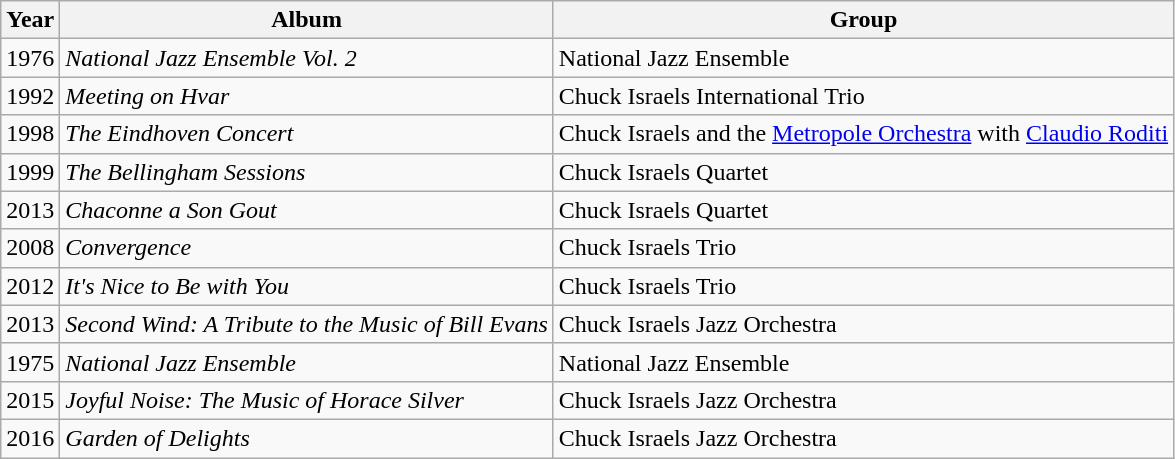<table class="wikitable sortable">
<tr>
<th>Year</th>
<th>Album</th>
<th>Group</th>
</tr>
<tr>
<td>1976</td>
<td><em>National Jazz Ensemble Vol. 2</em></td>
<td>National Jazz Ensemble</td>
</tr>
<tr>
<td>1992</td>
<td><em>Meeting on Hvar</em></td>
<td>Chuck Israels International Trio</td>
</tr>
<tr>
<td>1998</td>
<td><em>The Eindhoven Concert</em></td>
<td>Chuck Israels and the <a href='#'>Metropole Orchestra</a> with <a href='#'>Claudio Roditi</a></td>
</tr>
<tr>
<td>1999</td>
<td><em>The Bellingham Sessions</em></td>
<td>Chuck Israels Quartet</td>
</tr>
<tr>
<td>2013</td>
<td><em>Chaconne a Son Gout</em></td>
<td>Chuck Israels Quartet</td>
</tr>
<tr>
<td>2008</td>
<td><em>Convergence</em></td>
<td>Chuck Israels Trio</td>
</tr>
<tr>
<td>2012</td>
<td><em>It's Nice to Be with You</em></td>
<td>Chuck Israels Trio</td>
</tr>
<tr>
<td>2013</td>
<td><em>Second Wind: A Tribute to the Music of Bill Evans</em></td>
<td>Chuck Israels Jazz Orchestra</td>
</tr>
<tr>
<td>1975</td>
<td><em>National Jazz Ensemble</em></td>
<td>National Jazz Ensemble</td>
</tr>
<tr>
<td>2015</td>
<td><em>Joyful Noise: The Music of Horace Silver</em></td>
<td>Chuck Israels Jazz Orchestra</td>
</tr>
<tr>
<td>2016</td>
<td><em>Garden of Delights</em></td>
<td>Chuck Israels Jazz Orchestra</td>
</tr>
</table>
